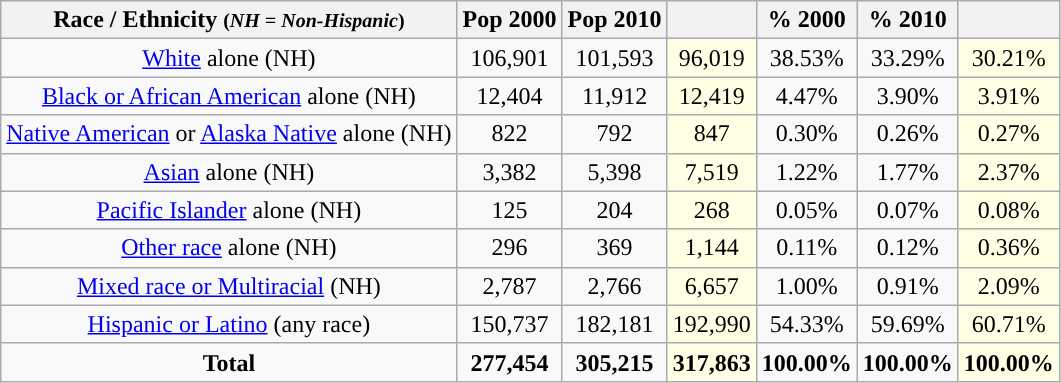<table class="wikitable" style="text-align:center;">
<tr>
<th>Race / Ethnicity <small>(<em>NH = Non-Hispanic</em>)</small></th>
<th>Pop 2000</th>
<th>Pop 2010</th>
<th></th>
<th>% 2000</th>
<th>% 2010</th>
<th></th>
</tr>
<tr>
<td><a href='#'>White</a> alone (NH)</td>
<td>106,901</td>
<td>101,593</td>
<td style='background: #ffffe6;'>96,019</td>
<td>38.53%</td>
<td>33.29%</td>
<td style='background: #ffffe6;'>30.21%</td>
</tr>
<tr>
<td><a href='#'>Black or African American</a> alone (NH)</td>
<td>12,404</td>
<td>11,912</td>
<td style='background: #ffffe6;'>12,419</td>
<td>4.47%</td>
<td>3.90%</td>
<td style='background: #ffffe6;'>3.91%</td>
</tr>
<tr>
<td><a href='#'>Native American</a> or <a href='#'>Alaska Native</a> alone (NH)</td>
<td>822</td>
<td>792</td>
<td style='background: #ffffe6;'>847</td>
<td>0.30%</td>
<td>0.26%</td>
<td style='background: #ffffe6;'>0.27%</td>
</tr>
<tr>
<td><a href='#'>Asian</a> alone (NH)</td>
<td>3,382</td>
<td>5,398</td>
<td style='background: #ffffe6;'>7,519</td>
<td>1.22%</td>
<td>1.77%</td>
<td style='background: #ffffe6;'>2.37%</td>
</tr>
<tr>
<td><a href='#'>Pacific Islander</a> alone (NH)</td>
<td>125</td>
<td>204</td>
<td style='background: #ffffe6;'>268</td>
<td>0.05%</td>
<td>0.07%</td>
<td style='background: #ffffe6;'>0.08%</td>
</tr>
<tr>
<td><a href='#'>Other race</a> alone (NH)</td>
<td>296</td>
<td>369</td>
<td style='background: #ffffe6;'>1,144</td>
<td>0.11%</td>
<td>0.12%</td>
<td style='background: #ffffe6;'>0.36%</td>
</tr>
<tr>
<td><a href='#'>Mixed race or Multiracial</a> (NH)</td>
<td>2,787</td>
<td>2,766</td>
<td style='background: #ffffe6;'>6,657</td>
<td>1.00%</td>
<td>0.91%</td>
<td style='background: #ffffe6;'>2.09%</td>
</tr>
<tr>
<td><a href='#'>Hispanic or Latino</a> (any race)</td>
<td>150,737</td>
<td>182,181</td>
<td style='background: #ffffe6;'>192,990</td>
<td>54.33%</td>
<td>59.69%</td>
<td style='background: #ffffe6;'>60.71%</td>
</tr>
<tr>
<td><strong>Total</strong></td>
<td><strong>277,454</strong></td>
<td><strong>305,215</strong></td>
<td style='background: #ffffe6;'><strong>317,863</strong></td>
<td><strong>100.00%</strong></td>
<td><strong>100.00%</strong></td>
<td style='background: #ffffe6;'><strong>100.00%</strong></td>
</tr>
</table>
